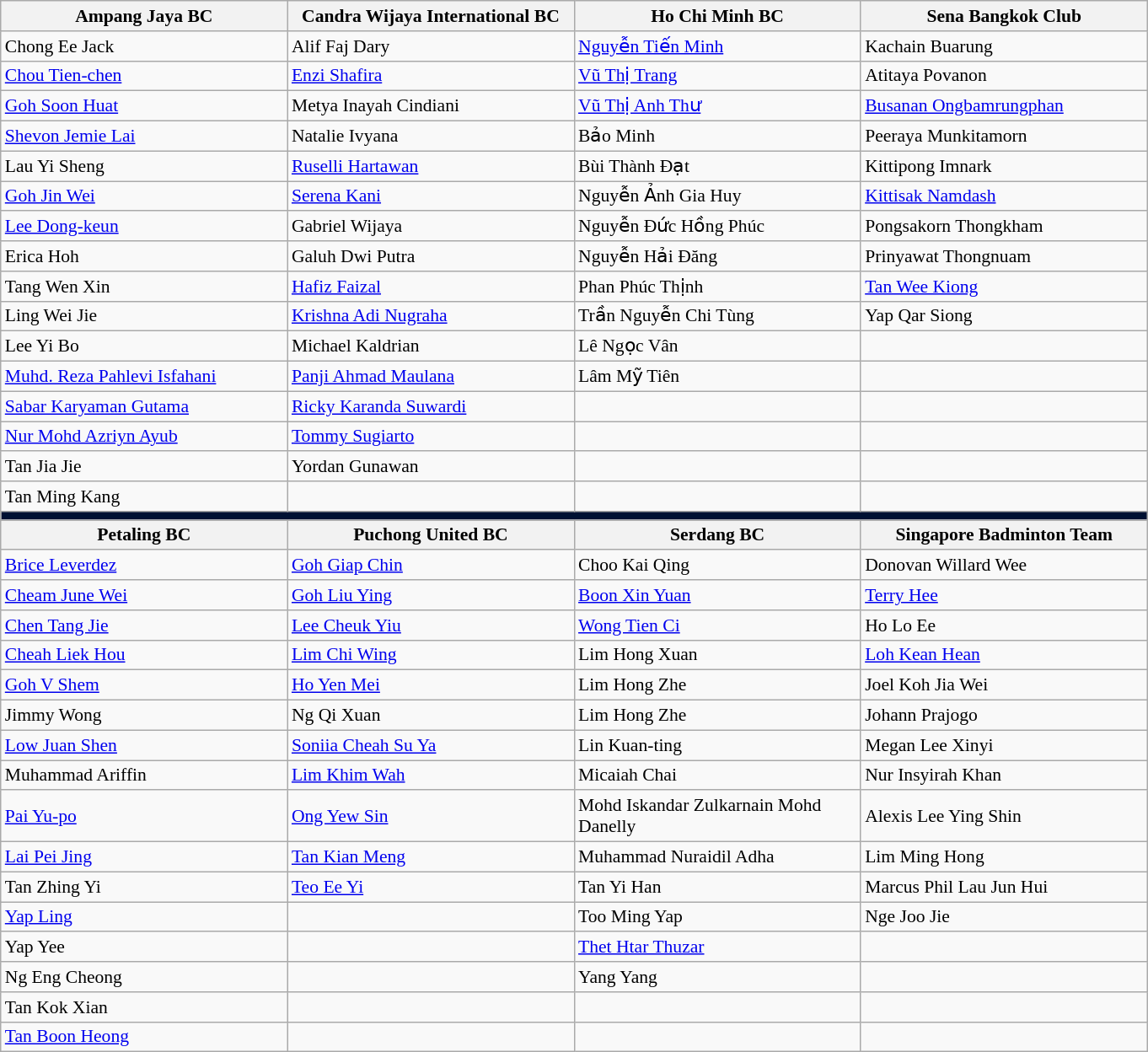<table class="wikitable" style="font-size:90%;">
<tr>
<th style="width: 220px;">Ampang Jaya BC</th>
<th style="width: 220px;">Candra Wijaya International BC</th>
<th style="width: 220px;">Ho Chi Minh BC</th>
<th style="width: 220px;">Sena Bangkok Club</th>
</tr>
<tr>
<td> Chong Ee Jack</td>
<td> Alif Faj Dary</td>
<td> <a href='#'>Nguyễn Tiến Minh</a></td>
<td> Kachain Buarung</td>
</tr>
<tr>
<td> <a href='#'>Chou Tien-chen</a></td>
<td> <a href='#'>Enzi Shafira</a></td>
<td> <a href='#'>Vũ Thị Trang</a></td>
<td> Atitaya Povanon</td>
</tr>
<tr>
<td> <a href='#'>Goh Soon Huat</a></td>
<td> Metya Inayah Cindiani</td>
<td> <a href='#'>Vũ Thị Anh Thư</a></td>
<td> <a href='#'>Busanan Ongbamrungphan</a></td>
</tr>
<tr>
<td> <a href='#'>Shevon Jemie Lai</a></td>
<td> Natalie Ivyana</td>
<td> Bảo Minh</td>
<td> Peeraya Munkitamorn</td>
</tr>
<tr>
<td> Lau Yi Sheng</td>
<td> <a href='#'>Ruselli Hartawan</a></td>
<td> Bùi Thành Đạt</td>
<td> Kittipong Imnark</td>
</tr>
<tr>
<td> <a href='#'>Goh Jin Wei</a></td>
<td> <a href='#'>Serena Kani</a></td>
<td> Nguyễn Ảnh Gia Huy</td>
<td> <a href='#'>Kittisak Namdash</a></td>
</tr>
<tr>
<td> <a href='#'>Lee Dong-keun</a></td>
<td> Gabriel Wijaya</td>
<td> Nguyễn Đức Hồng Phúc</td>
<td> Pongsakorn Thongkham</td>
</tr>
<tr>
<td> Erica Hoh</td>
<td> Galuh Dwi Putra</td>
<td> Nguyễn Hải Đăng</td>
<td> Prinyawat Thongnuam</td>
</tr>
<tr>
<td> Tang Wen Xin</td>
<td> <a href='#'>Hafiz Faizal</a></td>
<td> Phan Phúc Thịnh</td>
<td> <a href='#'>Tan Wee Kiong</a></td>
</tr>
<tr>
<td> Ling Wei Jie</td>
<td> <a href='#'>Krishna Adi Nugraha</a></td>
<td> Trần Nguyễn Chi Tùng</td>
<td> Yap Qar Siong</td>
</tr>
<tr>
<td> Lee Yi Bo</td>
<td> Michael Kaldrian</td>
<td> Lê Ngọc Vân</td>
<td></td>
</tr>
<tr>
<td> <a href='#'>Muhd. Reza Pahlevi Isfahani</a></td>
<td> <a href='#'>Panji Ahmad Maulana</a></td>
<td> Lâm Mỹ Tiên</td>
<td></td>
</tr>
<tr>
<td> <a href='#'>Sabar Karyaman Gutama</a></td>
<td> <a href='#'>Ricky Karanda Suwardi</a></td>
<td></td>
<td></td>
</tr>
<tr>
<td> <a href='#'>Nur Mohd Azriyn Ayub</a></td>
<td> <a href='#'>Tommy Sugiarto</a></td>
<td></td>
<td></td>
</tr>
<tr>
<td> Tan Jia Jie</td>
<td> Yordan Gunawan</td>
<td></td>
<td></td>
</tr>
<tr>
<td> Tan Ming Kang</td>
<td></td>
<td></td>
<td></td>
</tr>
<tr>
<td colspan="4" style="background:#013;"></td>
</tr>
<tr>
<th>Petaling BC</th>
<th>Puchong United BC</th>
<th>Serdang BC</th>
<th>Singapore Badminton Team</th>
</tr>
<tr>
<td> <a href='#'>Brice Leverdez</a></td>
<td> <a href='#'>Goh Giap Chin</a></td>
<td> Choo Kai Qing</td>
<td> Donovan Willard Wee</td>
</tr>
<tr>
<td> <a href='#'>Cheam June Wei</a></td>
<td> <a href='#'>Goh Liu Ying</a></td>
<td> <a href='#'>Boon Xin Yuan</a></td>
<td> <a href='#'>Terry Hee</a></td>
</tr>
<tr>
<td> <a href='#'>Chen Tang Jie</a></td>
<td> <a href='#'>Lee Cheuk Yiu</a></td>
<td> <a href='#'>Wong Tien Ci</a></td>
<td> Ho Lo Ee</td>
</tr>
<tr>
<td> <a href='#'>Cheah Liek Hou</a></td>
<td> <a href='#'>Lim Chi Wing</a></td>
<td> Lim Hong Xuan</td>
<td> <a href='#'>Loh Kean Hean</a></td>
</tr>
<tr>
<td> <a href='#'>Goh V Shem</a></td>
<td> <a href='#'>Ho Yen Mei</a></td>
<td> Lim Hong Zhe</td>
<td> Joel Koh Jia Wei</td>
</tr>
<tr>
<td> Jimmy Wong</td>
<td> Ng Qi Xuan</td>
<td> Lim Hong Zhe</td>
<td> Johann Prajogo</td>
</tr>
<tr>
<td> <a href='#'>Low Juan Shen</a></td>
<td> <a href='#'>Soniia Cheah Su Ya</a></td>
<td> Lin Kuan-ting</td>
<td> Megan Lee Xinyi</td>
</tr>
<tr>
<td> Muhammad Ariffin</td>
<td> <a href='#'>Lim Khim Wah</a></td>
<td> Micaiah Chai</td>
<td> Nur Insyirah Khan</td>
</tr>
<tr>
<td> <a href='#'>Pai Yu-po</a></td>
<td> <a href='#'>Ong Yew Sin</a></td>
<td> Mohd Iskandar Zulkarnain Mohd Danelly</td>
<td> Alexis Lee Ying Shin</td>
</tr>
<tr>
<td> <a href='#'>Lai Pei Jing</a></td>
<td> <a href='#'>Tan Kian Meng</a></td>
<td> Muhammad Nuraidil Adha</td>
<td> Lim Ming Hong</td>
</tr>
<tr>
<td> Tan Zhing Yi</td>
<td> <a href='#'>Teo Ee Yi</a></td>
<td> Tan Yi Han</td>
<td> Marcus Phil Lau Jun Hui</td>
</tr>
<tr>
<td> <a href='#'>Yap Ling</a></td>
<td></td>
<td> Too Ming Yap</td>
<td> Nge Joo Jie</td>
</tr>
<tr>
<td> Yap Yee</td>
<td></td>
<td> <a href='#'>Thet Htar Thuzar</a></td>
<td></td>
</tr>
<tr>
<td> Ng Eng Cheong</td>
<td></td>
<td> Yang Yang</td>
<td></td>
</tr>
<tr>
<td> Tan Kok Xian</td>
<td></td>
<td></td>
<td></td>
</tr>
<tr>
<td> <a href='#'>Tan Boon Heong</a></td>
<td></td>
<td></td>
<td></td>
</tr>
</table>
